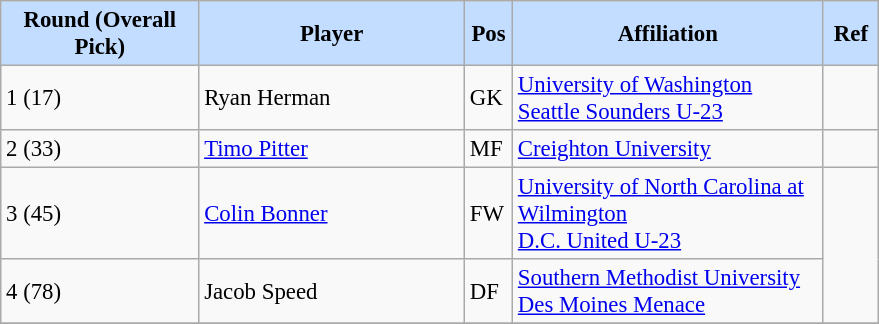<table class="wikitable" style="text-align:left; font-size:95%;">
<tr>
<th style="background:#c2ddff; width:125px;">Round (Overall Pick)</th>
<th style="background:#c2ddff; width:170px;">Player</th>
<th style="background:#c2ddff; width:25px;">Pos</th>
<th style="background:#c2ddff; width:200px;">Affiliation</th>
<th style="background:#c2ddff; width:30px;">Ref</th>
</tr>
<tr>
<td>1 (17)</td>
<td> Ryan Herman</td>
<td>GK</td>
<td><a href='#'>University of Washington</a><br><a href='#'>Seattle Sounders U-23</a></td>
<td></td>
</tr>
<tr>
<td>2 (33)</td>
<td> <a href='#'>Timo Pitter</a></td>
<td>MF</td>
<td><a href='#'>Creighton University</a></td>
<td></td>
</tr>
<tr>
<td>3 (45)</td>
<td> <a href='#'>Colin Bonner</a></td>
<td>FW</td>
<td><a href='#'>University of North Carolina at Wilmington</a><br><a href='#'>D.C. United U-23</a></td>
<td rowspan="2"></td>
</tr>
<tr>
<td>4 (78)</td>
<td> Jacob Speed</td>
<td>DF</td>
<td><a href='#'>Southern Methodist University</a><br><a href='#'>Des Moines Menace</a></td>
</tr>
<tr>
</tr>
</table>
